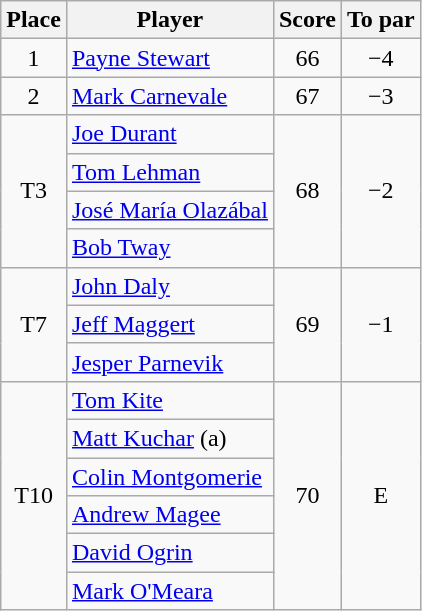<table class="wikitable">
<tr>
<th>Place</th>
<th>Player</th>
<th>Score</th>
<th>To par</th>
</tr>
<tr>
<td align=center>1</td>
<td> <a href='#'>Payne Stewart</a></td>
<td align=center>66</td>
<td align=center>−4</td>
</tr>
<tr>
<td align=center>2</td>
<td> <a href='#'>Mark Carnevale</a></td>
<td align=center>67</td>
<td align=center>−3</td>
</tr>
<tr>
<td rowspan="4" align=center>T3</td>
<td> <a href='#'>Joe Durant</a></td>
<td rowspan="4" align=center>68</td>
<td rowspan="4" align=center>−2</td>
</tr>
<tr>
<td> <a href='#'>Tom Lehman</a></td>
</tr>
<tr>
<td> <a href='#'>José María Olazábal</a></td>
</tr>
<tr>
<td> <a href='#'>Bob Tway</a></td>
</tr>
<tr>
<td rowspan="3" align=center>T7</td>
<td> <a href='#'>John Daly</a></td>
<td rowspan="3" align=center>69</td>
<td rowspan="3" align=center>−1</td>
</tr>
<tr>
<td> <a href='#'>Jeff Maggert</a></td>
</tr>
<tr>
<td> <a href='#'>Jesper Parnevik</a></td>
</tr>
<tr>
<td rowspan="6" align=center>T10</td>
<td> <a href='#'>Tom Kite</a></td>
<td rowspan="6" align=center>70</td>
<td rowspan="6" align=center>E</td>
</tr>
<tr>
<td> <a href='#'>Matt Kuchar</a> (a)</td>
</tr>
<tr>
<td> <a href='#'>Colin Montgomerie</a></td>
</tr>
<tr>
<td> <a href='#'>Andrew Magee</a></td>
</tr>
<tr>
<td> <a href='#'>David Ogrin</a></td>
</tr>
<tr>
<td> <a href='#'>Mark O'Meara</a></td>
</tr>
</table>
